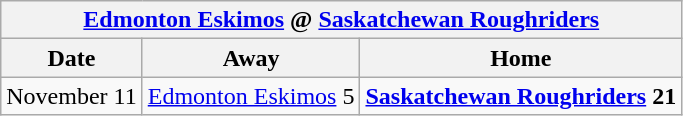<table class="wikitable">
<tr>
<th colspan="3"><a href='#'>Edmonton Eskimos</a> @ <a href='#'>Saskatchewan Roughriders</a></th>
</tr>
<tr>
<th>Date</th>
<th>Away</th>
<th>Home</th>
</tr>
<tr>
<td>November 11</td>
<td><a href='#'>Edmonton Eskimos</a> 5</td>
<td><strong><a href='#'>Saskatchewan Roughriders</a> 21</strong></td>
</tr>
</table>
